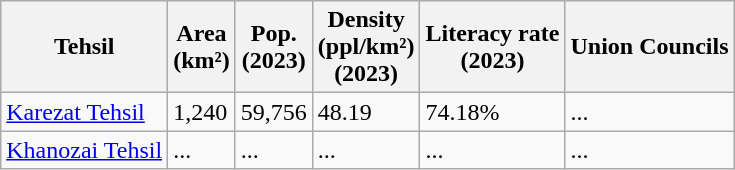<table class="wikitable sortable static-row-numbers static-row-header-hash">
<tr>
<th>Tehsil</th>
<th>Area<br>(km²)</th>
<th>Pop.<br>(2023)</th>
<th>Density<br>(ppl/km²)<br>(2023)</th>
<th>Literacy rate<br>(2023)</th>
<th>Union Councils</th>
</tr>
<tr>
<td><a href='#'>Karezat Tehsil</a></td>
<td>1,240</td>
<td>59,756</td>
<td>48.19</td>
<td>74.18%</td>
<td>...</td>
</tr>
<tr>
<td><a href='#'>Khanozai Tehsil</a></td>
<td>...</td>
<td>...</td>
<td>...</td>
<td>...</td>
<td>...</td>
</tr>
</table>
